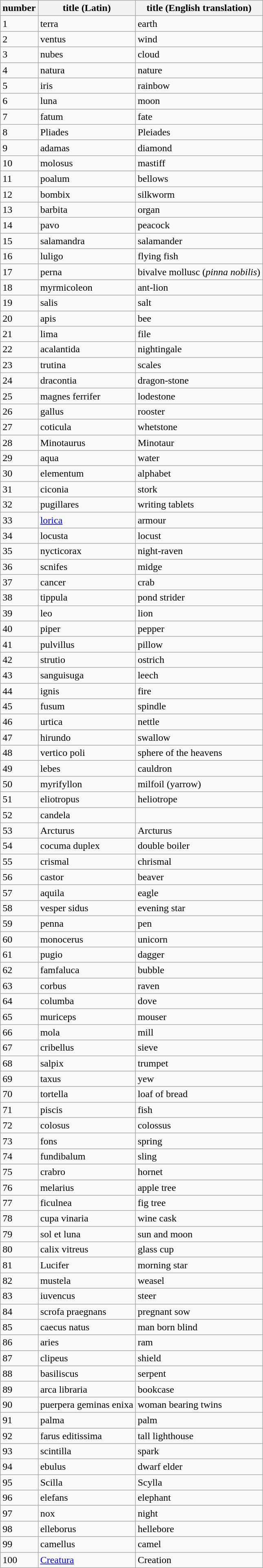<table class="wikitable sortable mw-collapsible">
<tr>
<th>number</th>
<th>title (Latin)</th>
<th>title (English translation)</th>
</tr>
<tr>
<td>1</td>
<td>terra</td>
<td>earth</td>
</tr>
<tr>
<td>2</td>
<td>ventus</td>
<td>wind</td>
</tr>
<tr>
<td>3</td>
<td>nubes</td>
<td>cloud</td>
</tr>
<tr>
<td>4</td>
<td>natura</td>
<td>nature</td>
</tr>
<tr>
<td>5</td>
<td>iris</td>
<td>rainbow</td>
</tr>
<tr>
<td>6</td>
<td>luna</td>
<td>moon</td>
</tr>
<tr>
<td>7</td>
<td>fatum</td>
<td>fate</td>
</tr>
<tr>
<td>8</td>
<td>Pliades</td>
<td>Pleiades</td>
</tr>
<tr>
<td>9</td>
<td>adamas</td>
<td>diamond</td>
</tr>
<tr>
<td>10</td>
<td>molosus</td>
<td>mastiff</td>
</tr>
<tr>
<td>11</td>
<td>poalum</td>
<td>bellows</td>
</tr>
<tr>
<td>12</td>
<td>bombix</td>
<td>silkworm</td>
</tr>
<tr>
<td>13</td>
<td>barbita</td>
<td>organ</td>
</tr>
<tr>
<td>14</td>
<td>pavo</td>
<td>peacock</td>
</tr>
<tr>
<td>15</td>
<td>salamandra</td>
<td>salamander</td>
</tr>
<tr>
<td>16</td>
<td>luligo</td>
<td>flying fish</td>
</tr>
<tr>
<td>17</td>
<td>perna</td>
<td>bivalve mollusc (<em>pinna nobilis</em>)</td>
</tr>
<tr>
<td>18</td>
<td>myrmicoleon</td>
<td>ant-lion</td>
</tr>
<tr>
<td>19</td>
<td>salis</td>
<td>salt</td>
</tr>
<tr>
<td>20</td>
<td>apis</td>
<td>bee</td>
</tr>
<tr>
<td>21</td>
<td>lima</td>
<td>file</td>
</tr>
<tr>
<td>22</td>
<td>acalantida</td>
<td>nightingale</td>
</tr>
<tr>
<td>23</td>
<td>trutina</td>
<td>scales</td>
</tr>
<tr>
<td>24</td>
<td>dracontia</td>
<td>dragon-stone</td>
</tr>
<tr>
<td>25</td>
<td>magnes ferrifer</td>
<td>lodestone</td>
</tr>
<tr>
<td>26</td>
<td>gallus</td>
<td>rooster</td>
</tr>
<tr>
<td>27</td>
<td>coticula</td>
<td>whetstone</td>
</tr>
<tr>
<td>28</td>
<td>Minotaurus</td>
<td>Minotaur</td>
</tr>
<tr>
<td>29</td>
<td>aqua</td>
<td>water</td>
</tr>
<tr>
<td>30</td>
<td>elementum</td>
<td>alphabet</td>
</tr>
<tr>
<td>31</td>
<td>ciconia</td>
<td>stork</td>
</tr>
<tr>
<td>32</td>
<td>pugillares</td>
<td>writing tablets</td>
</tr>
<tr>
<td>33</td>
<td><a href='#'>lorica</a></td>
<td>armour</td>
</tr>
<tr>
<td>34</td>
<td>locusta</td>
<td>locust</td>
</tr>
<tr>
<td>35</td>
<td>nycticorax</td>
<td>night-raven</td>
</tr>
<tr>
<td>36</td>
<td>scnifes</td>
<td>midge</td>
</tr>
<tr>
<td>37</td>
<td>cancer</td>
<td>crab</td>
</tr>
<tr>
<td>38</td>
<td>tippula</td>
<td>pond strider</td>
</tr>
<tr>
<td>39</td>
<td>leo</td>
<td>lion</td>
</tr>
<tr>
<td>40</td>
<td>piper</td>
<td>pepper</td>
</tr>
<tr>
<td>41</td>
<td>pulvillus</td>
<td>pillow</td>
</tr>
<tr>
<td>42</td>
<td>strutio</td>
<td>ostrich</td>
</tr>
<tr>
<td>43</td>
<td>sanguisuga</td>
<td>leech</td>
</tr>
<tr>
<td>44</td>
<td>ignis</td>
<td>fire</td>
</tr>
<tr>
<td>45</td>
<td>fusum</td>
<td>spindle</td>
</tr>
<tr>
<td>46</td>
<td>urtica</td>
<td>nettle</td>
</tr>
<tr>
<td>47</td>
<td>hirundo</td>
<td>swallow</td>
</tr>
<tr>
<td>48</td>
<td>vertico poli</td>
<td>sphere of the heavens</td>
</tr>
<tr>
<td>49</td>
<td>lebes</td>
<td>cauldron</td>
</tr>
<tr>
<td>50</td>
<td>myrifyllon</td>
<td>milfoil (yarrow)</td>
</tr>
<tr>
<td>51</td>
<td>eliotropus</td>
<td>heliotrope</td>
</tr>
<tr>
<td>52</td>
<td>candela</td>
<td></td>
</tr>
<tr>
<td>53</td>
<td>Arcturus</td>
<td>Arcturus</td>
</tr>
<tr>
<td>54</td>
<td>cocuma duplex</td>
<td>double boiler</td>
</tr>
<tr>
<td>55</td>
<td>crismal</td>
<td>chrismal</td>
</tr>
<tr>
<td>56</td>
<td>castor</td>
<td>beaver</td>
</tr>
<tr>
<td>57</td>
<td>aquila</td>
<td>eagle</td>
</tr>
<tr>
<td>58</td>
<td>vesper sidus</td>
<td>evening star</td>
</tr>
<tr>
<td>59</td>
<td>penna</td>
<td>pen</td>
</tr>
<tr>
<td>60</td>
<td>monocerus</td>
<td>unicorn</td>
</tr>
<tr>
<td>61</td>
<td>pugio</td>
<td>dagger</td>
</tr>
<tr>
<td>62</td>
<td>famfaluca</td>
<td>bubble</td>
</tr>
<tr>
<td>63</td>
<td>corbus</td>
<td>raven</td>
</tr>
<tr>
<td>64</td>
<td>columba</td>
<td>dove</td>
</tr>
<tr>
<td>65</td>
<td>muriceps</td>
<td>mouser</td>
</tr>
<tr>
<td>66</td>
<td>mola</td>
<td>mill</td>
</tr>
<tr>
<td>67</td>
<td>cribellus</td>
<td>sieve</td>
</tr>
<tr>
<td>68</td>
<td>salpix</td>
<td>trumpet</td>
</tr>
<tr>
<td>69</td>
<td>taxus</td>
<td>yew</td>
</tr>
<tr>
<td>70</td>
<td>tortella</td>
<td>loaf of bread</td>
</tr>
<tr>
<td>71</td>
<td>piscis</td>
<td>fish</td>
</tr>
<tr>
<td>72</td>
<td>colosus</td>
<td>colossus</td>
</tr>
<tr>
<td>73</td>
<td>fons</td>
<td>spring</td>
</tr>
<tr>
<td>74</td>
<td>fundibalum</td>
<td>sling</td>
</tr>
<tr>
<td>75</td>
<td>crabro</td>
<td>hornet</td>
</tr>
<tr>
<td>76</td>
<td>melarius</td>
<td>apple tree</td>
</tr>
<tr>
<td>77</td>
<td>ficulnea</td>
<td>fig tree</td>
</tr>
<tr>
<td>78</td>
<td>cupa vinaria</td>
<td>wine cask</td>
</tr>
<tr>
<td>79</td>
<td>sol et luna</td>
<td>sun and moon</td>
</tr>
<tr>
<td>80</td>
<td>calix vitreus</td>
<td>glass cup</td>
</tr>
<tr>
<td>81</td>
<td>Lucifer</td>
<td>morning star</td>
</tr>
<tr>
<td>82</td>
<td>mustela</td>
<td>weasel</td>
</tr>
<tr>
<td>83</td>
<td>iuvencus</td>
<td>steer</td>
</tr>
<tr>
<td>84</td>
<td>scrofa praegnans</td>
<td>pregnant sow</td>
</tr>
<tr>
<td>85</td>
<td>caecus natus</td>
<td>man born blind</td>
</tr>
<tr>
<td>86</td>
<td>aries</td>
<td>ram</td>
</tr>
<tr>
<td>87</td>
<td>clipeus</td>
<td>shield</td>
</tr>
<tr>
<td>88</td>
<td>basiliscus</td>
<td>serpent</td>
</tr>
<tr>
<td>89</td>
<td>arca libraria</td>
<td>bookcase</td>
</tr>
<tr>
<td>90</td>
<td>puerpera geminas enixa</td>
<td>woman bearing twins</td>
</tr>
<tr>
<td>91</td>
<td>palma</td>
<td>palm</td>
</tr>
<tr>
<td>92</td>
<td>farus editissima</td>
<td>tall lighthouse</td>
</tr>
<tr>
<td>93</td>
<td>scintilla</td>
<td>spark</td>
</tr>
<tr>
<td>94</td>
<td>ebulus</td>
<td>dwarf elder</td>
</tr>
<tr>
<td>95</td>
<td>Scilla</td>
<td>Scylla</td>
</tr>
<tr>
<td>96</td>
<td>elefans</td>
<td>elephant</td>
</tr>
<tr>
<td>97</td>
<td>nox</td>
<td>night</td>
</tr>
<tr>
<td>98</td>
<td>elleborus</td>
<td>hellebore</td>
</tr>
<tr>
<td>99</td>
<td>camellus</td>
<td>camel</td>
</tr>
<tr>
<td>100</td>
<td><a href='#'>Creatura</a></td>
<td>Creation</td>
</tr>
</table>
